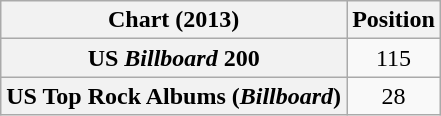<table class="wikitable sortable plainrowheaders" style="text-align:center">
<tr>
<th scope="col">Chart (2013)</th>
<th scope="col">Position</th>
</tr>
<tr>
<th scope="row">US <em>Billboard</em> 200</th>
<td>115</td>
</tr>
<tr>
<th scope="row">US Top Rock Albums (<em>Billboard</em>)</th>
<td>28</td>
</tr>
</table>
